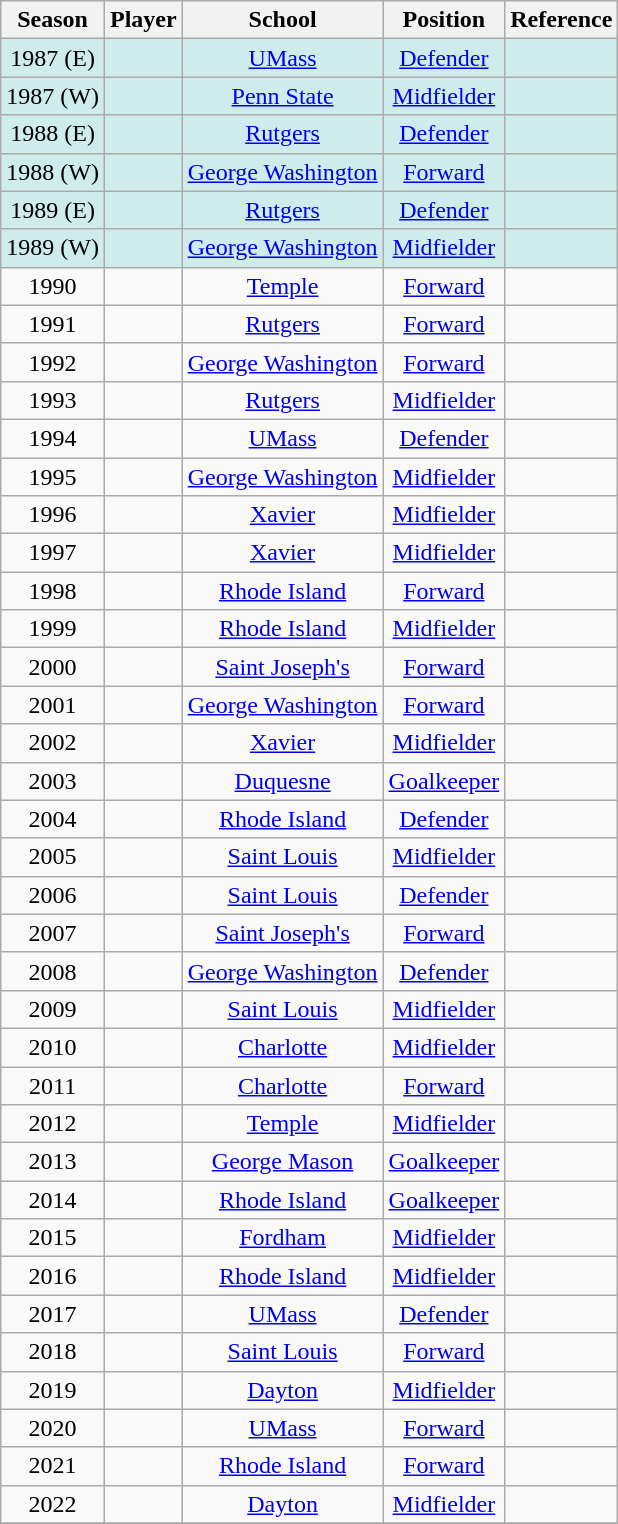<table class="wikitable sortable">
<tr>
<th>Season</th>
<th>Player</th>
<th>School</th>
<th>Position</th>
<th class="unsortable">Reference</th>
</tr>
<tr style="background-color:#CFECEC;">
<td align="center">1987 (E)</td>
<td align="center"></td>
<td align="center"><a href='#'>UMass</a></td>
<td align="center"><a href='#'>Defender</a></td>
<td align="center"></td>
</tr>
<tr style="background-color:#CFECEC;">
<td align="center">1987 (W)</td>
<td align="center"></td>
<td align="center"><a href='#'>Penn State</a></td>
<td align="center"><a href='#'>Midfielder</a></td>
<td align="center"></td>
</tr>
<tr style="background-color:#CFECEC;">
<td align="center">1988 (E)</td>
<td align="center"></td>
<td align="center"><a href='#'>Rutgers</a></td>
<td align="center"><a href='#'>Defender</a></td>
<td align="center"></td>
</tr>
<tr style="background-color:#CFECEC;">
<td align="center">1988 (W)</td>
<td align="center"></td>
<td align="center"><a href='#'>George Washington</a></td>
<td align="center"><a href='#'>Forward</a></td>
<td align="center"></td>
</tr>
<tr style="background-color:#CFECEC;">
<td align="center">1989 (E)</td>
<td align="center"></td>
<td align="center"><a href='#'>Rutgers</a></td>
<td align="center"><a href='#'>Defender</a></td>
<td align="center"></td>
</tr>
<tr style="background-color:#CFECEC;">
<td align="center">1989 (W)</td>
<td align="center"><br></td>
<td align="center"><a href='#'>George Washington</a></td>
<td align="center"><a href='#'>Midfielder</a></td>
<td align="center"></td>
</tr>
<tr>
<td align="center">1990</td>
<td align="center"></td>
<td align="center"><a href='#'>Temple</a></td>
<td align="center"><a href='#'>Forward</a></td>
<td align="center"></td>
</tr>
<tr>
<td align="center">1991</td>
<td align="center"></td>
<td align="center"><a href='#'>Rutgers</a></td>
<td align="center"><a href='#'>Forward</a></td>
<td align="center"></td>
</tr>
<tr>
<td align="center">1992</td>
<td align="center"></td>
<td align="center"><a href='#'>George Washington</a></td>
<td align="center"><a href='#'>Forward</a></td>
<td align="center"></td>
</tr>
<tr style=>
<td align="center">1993</td>
<td align="center"></td>
<td align="center"><a href='#'>Rutgers</a></td>
<td align="center"><a href='#'>Midfielder</a></td>
<td align="center"></td>
</tr>
<tr>
<td align="center">1994</td>
<td align="center"></td>
<td align="center"><a href='#'>UMass</a></td>
<td align="center"><a href='#'>Defender</a></td>
<td align="center"></td>
</tr>
<tr>
<td align="center">1995</td>
<td align="center"></td>
<td align="center"><a href='#'>George Washington</a></td>
<td align="center"><a href='#'>Midfielder</a></td>
<td align="center"></td>
</tr>
<tr>
<td align="center">1996</td>
<td align="center"></td>
<td align="center"><a href='#'>Xavier</a></td>
<td align="center"><a href='#'>Midfielder</a></td>
<td align="center"></td>
</tr>
<tr>
<td align="center">1997</td>
<td align="center"></td>
<td align="center"><a href='#'>Xavier</a></td>
<td align="center"><a href='#'>Midfielder</a></td>
<td align="center"></td>
</tr>
<tr>
<td align="center">1998</td>
<td align="center"></td>
<td align="center"><a href='#'>Rhode Island</a></td>
<td align="center"><a href='#'>Forward</a></td>
<td align="center"></td>
</tr>
<tr>
<td align="center">1999</td>
<td align="center"></td>
<td align="center"><a href='#'>Rhode Island</a></td>
<td align="center"><a href='#'>Midfielder</a></td>
<td align="center"></td>
</tr>
<tr>
<td align="center">2000</td>
<td align="center"></td>
<td align="center"><a href='#'>Saint Joseph's</a></td>
<td align="center"><a href='#'>Forward</a></td>
<td align="center"></td>
</tr>
<tr>
<td align="center">2001</td>
<td align="center"></td>
<td align="center"><a href='#'>George Washington</a></td>
<td align="center"><a href='#'>Forward</a></td>
<td align="center"></td>
</tr>
<tr>
<td align="center">2002</td>
<td align="center"></td>
<td align="center"><a href='#'>Xavier</a></td>
<td align="center"><a href='#'>Midfielder</a></td>
<td align="center"></td>
</tr>
<tr>
<td align="center">2003</td>
<td align="center"></td>
<td align="center"><a href='#'>Duquesne</a></td>
<td align="center"><a href='#'>Goalkeeper</a></td>
<td align="center"></td>
</tr>
<tr>
<td align="center">2004</td>
<td align="center"></td>
<td align="center"><a href='#'>Rhode Island</a></td>
<td align="center"><a href='#'>Defender</a></td>
<td align="center"></td>
</tr>
<tr>
<td align="center">2005</td>
<td align="center"></td>
<td align="center"><a href='#'>Saint Louis</a></td>
<td align="center"><a href='#'>Midfielder</a></td>
<td align="center"></td>
</tr>
<tr>
<td align="center">2006</td>
<td align="center"></td>
<td align="center"><a href='#'>Saint Louis</a></td>
<td align="center"><a href='#'>Defender</a></td>
<td align="center"></td>
</tr>
<tr>
<td align="center">2007</td>
<td align="center"></td>
<td align="center"><a href='#'>Saint Joseph's</a></td>
<td align="center"><a href='#'>Forward</a></td>
<td align="center"></td>
</tr>
<tr>
<td align="center">2008</td>
<td align="center"></td>
<td align="center"><a href='#'>George Washington</a></td>
<td align="center"><a href='#'>Defender</a></td>
<td align="center"></td>
</tr>
<tr>
<td align="center">2009</td>
<td align="center"></td>
<td align="center"><a href='#'>Saint Louis</a></td>
<td align="center"><a href='#'>Midfielder</a></td>
<td align="center"></td>
</tr>
<tr>
<td align="center">2010</td>
<td align="center"></td>
<td align="center"><a href='#'>Charlotte</a></td>
<td align="center"><a href='#'>Midfielder</a></td>
<td align="center"></td>
</tr>
<tr>
<td align="center">2011</td>
<td align="center"></td>
<td align="center"><a href='#'>Charlotte</a></td>
<td align="center"><a href='#'>Forward</a></td>
<td align="center"></td>
</tr>
<tr>
<td align="center">2012</td>
<td align="center"></td>
<td align="center"><a href='#'>Temple</a></td>
<td align="center"><a href='#'>Midfielder</a></td>
<td align="center"></td>
</tr>
<tr>
<td align="center">2013</td>
<td align="center"></td>
<td align="center"><a href='#'>George Mason</a></td>
<td align="center"><a href='#'>Goalkeeper</a></td>
<td align="center"></td>
</tr>
<tr>
<td align="center">2014</td>
<td align="center"></td>
<td align="center"><a href='#'>Rhode Island</a></td>
<td align="center"><a href='#'>Goalkeeper</a></td>
<td align="center"></td>
</tr>
<tr>
<td align="center">2015</td>
<td align="center"></td>
<td align="center"><a href='#'>Fordham</a></td>
<td align="center"><a href='#'>Midfielder</a></td>
<td align="center"></td>
</tr>
<tr>
<td align="center">2016</td>
<td align="center"></td>
<td align="center"><a href='#'>Rhode Island</a></td>
<td align="center"><a href='#'>Midfielder</a></td>
<td align="center"></td>
</tr>
<tr>
<td align="center">2017</td>
<td align="center"></td>
<td align="center"><a href='#'>UMass</a></td>
<td align="center"><a href='#'>Defender</a></td>
<td align="center"></td>
</tr>
<tr>
<td align="center">2018</td>
<td align="center"></td>
<td align="center"><a href='#'>Saint Louis</a></td>
<td align="center"><a href='#'>Forward</a></td>
<td align="center"></td>
</tr>
<tr>
<td align="center">2019</td>
<td align="center"></td>
<td align="center"><a href='#'>Dayton</a></td>
<td align="center"><a href='#'>Midfielder</a></td>
<td align="center"></td>
</tr>
<tr>
<td align="center">2020</td>
<td align="center"></td>
<td align="center"><a href='#'>UMass</a></td>
<td align="center"><a href='#'>Forward</a></td>
<td align="center"></td>
</tr>
<tr>
<td align="center">2021</td>
<td align="center"></td>
<td align="center"><a href='#'>Rhode Island</a></td>
<td align="center"><a href='#'>Forward</a></td>
<td align="center"></td>
</tr>
<tr>
<td align="center">2022</td>
<td align="center"></td>
<td align="center"><a href='#'>Dayton</a></td>
<td align="center"><a href='#'>Midfielder</a></td>
<td align="center"></td>
</tr>
<tr>
</tr>
</table>
